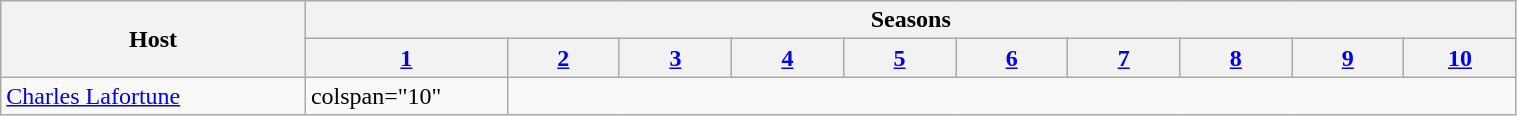<table class="wikitable" width="80%">
<tr>
<th rowspan="2" width="135">Host</th>
<th colspan="10">Seasons</th>
</tr>
<tr>
<th width="45"><a href='#'>1</a></th>
<th width="45"><a href='#'>2</a></th>
<th width="45"><a href='#'>3</a></th>
<th width="45"><a href='#'>4</a></th>
<th width="45"><a href='#'>5</a></th>
<th width="45"><a href='#'>6</a></th>
<th width="45"><a href='#'>7</a></th>
<th width="45"><a href='#'>8</a></th>
<th width="45"><a href='#'>9</a></th>
<th width="45"><a href='#'>10</a></th>
</tr>
<tr>
<td><a href='#'>Charles Lafortune</a></td>
<td>colspan="10" </td>
</tr>
</table>
